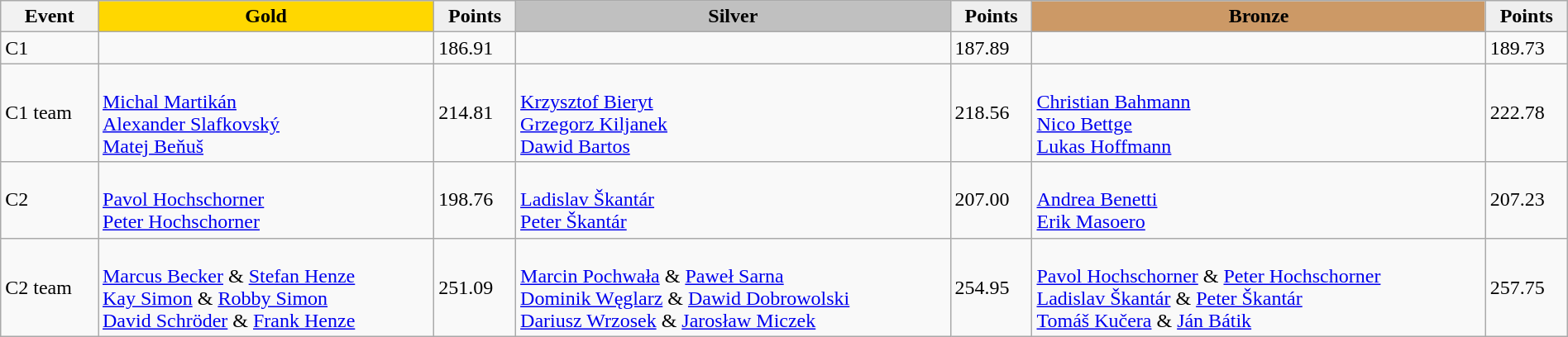<table class="wikitable" width=100%>
<tr>
<th>Event</th>
<td align=center bgcolor="gold"><strong>Gold</strong></td>
<td align=center bgcolor="EFEFEF"><strong>Points</strong></td>
<td align=center bgcolor="silver"><strong>Silver</strong></td>
<td align=center bgcolor="EFEFEF"><strong>Points</strong></td>
<td align=center bgcolor="CC9966"><strong>Bronze</strong></td>
<td align=center bgcolor="EFEFEF"><strong>Points</strong></td>
</tr>
<tr>
<td>C1</td>
<td></td>
<td>186.91</td>
<td></td>
<td>187.89</td>
<td></td>
<td>189.73</td>
</tr>
<tr>
<td>C1 team</td>
<td><br><a href='#'>Michal Martikán</a><br><a href='#'>Alexander Slafkovský</a><br><a href='#'>Matej Beňuš</a></td>
<td>214.81</td>
<td><br><a href='#'>Krzysztof Bieryt</a><br><a href='#'>Grzegorz Kiljanek</a><br><a href='#'>Dawid Bartos</a></td>
<td>218.56</td>
<td><br><a href='#'>Christian Bahmann</a><br><a href='#'>Nico Bettge</a><br><a href='#'>Lukas Hoffmann</a></td>
<td>222.78</td>
</tr>
<tr>
<td>C2</td>
<td><br><a href='#'>Pavol Hochschorner</a><br><a href='#'>Peter Hochschorner</a></td>
<td>198.76</td>
<td><br><a href='#'>Ladislav Škantár</a><br><a href='#'>Peter Škantár</a></td>
<td>207.00</td>
<td><br><a href='#'>Andrea Benetti</a><br><a href='#'>Erik Masoero</a></td>
<td>207.23</td>
</tr>
<tr>
<td>C2 team</td>
<td><br><a href='#'>Marcus Becker</a> & <a href='#'>Stefan Henze</a><br><a href='#'>Kay Simon</a> & <a href='#'>Robby Simon</a><br><a href='#'>David Schröder</a> & <a href='#'>Frank Henze</a></td>
<td>251.09</td>
<td><br><a href='#'>Marcin Pochwała</a> & <a href='#'>Paweł Sarna</a><br><a href='#'>Dominik Węglarz</a> & <a href='#'>Dawid Dobrowolski</a><br><a href='#'>Dariusz Wrzosek</a> & <a href='#'>Jarosław Miczek</a></td>
<td>254.95</td>
<td><br><a href='#'>Pavol Hochschorner</a> & <a href='#'>Peter Hochschorner</a><br><a href='#'>Ladislav Škantár</a> & <a href='#'>Peter Škantár</a><br><a href='#'>Tomáš Kučera</a> & <a href='#'>Ján Bátik</a></td>
<td>257.75</td>
</tr>
</table>
